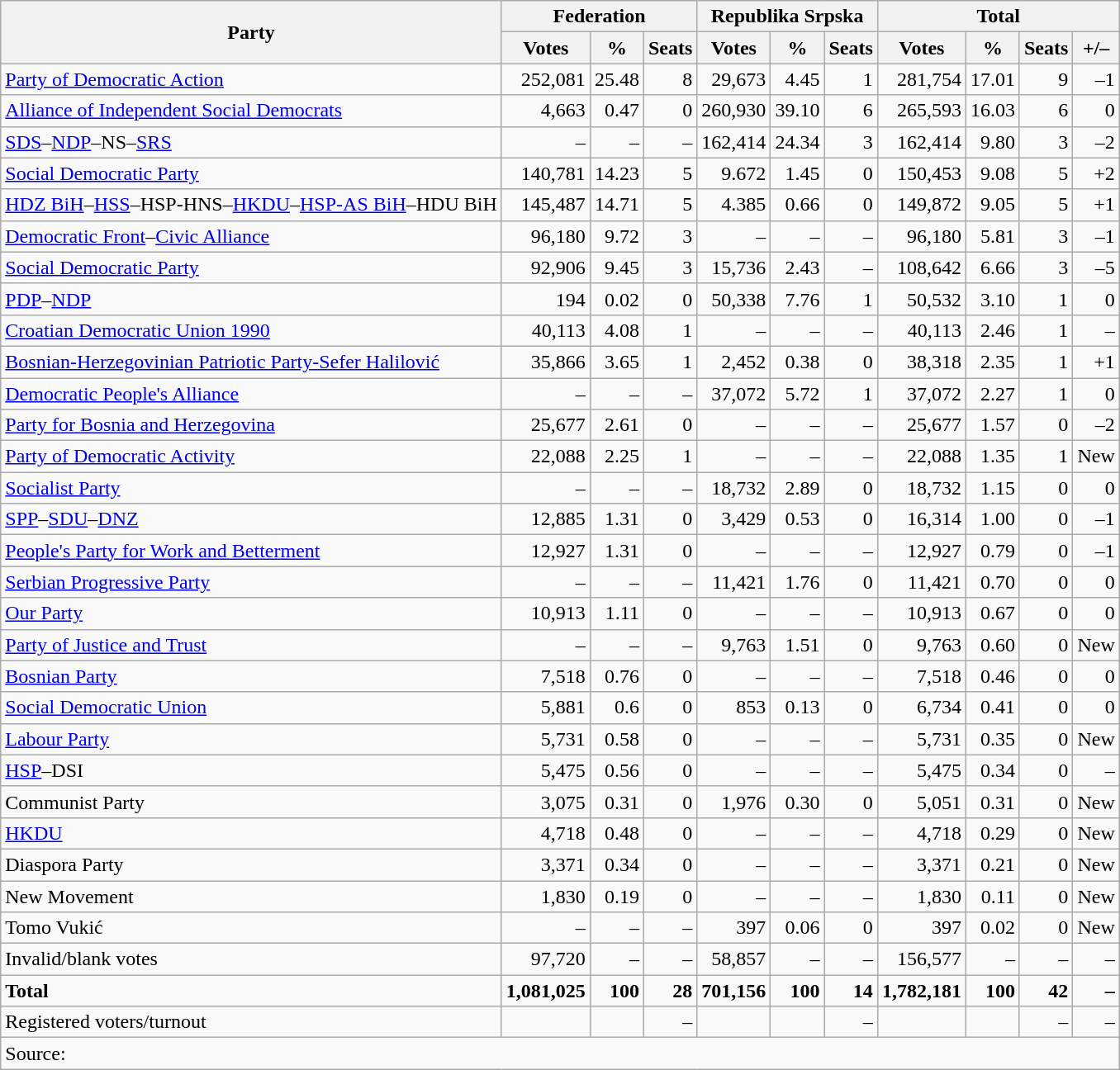<table class=wikitable style=text-align:right>
<tr>
<th rowspan=2>Party</th>
<th colspan=3>Federation</th>
<th colspan=3>Republika Srpska</th>
<th colspan=4>Total</th>
</tr>
<tr>
<th>Votes</th>
<th>%</th>
<th>Seats</th>
<th>Votes</th>
<th>%</th>
<th>Seats</th>
<th>Votes</th>
<th>%</th>
<th>Seats</th>
<th>+/–</th>
</tr>
<tr>
<td align=left><a href='#'>Party of Democratic Action</a></td>
<td>252,081</td>
<td>25.48</td>
<td>8</td>
<td>29,673</td>
<td>4.45</td>
<td>1</td>
<td>281,754</td>
<td>17.01</td>
<td>9</td>
<td>–1</td>
</tr>
<tr>
<td align=left><a href='#'>Alliance of Independent Social Democrats</a></td>
<td>4,663</td>
<td>0.47</td>
<td>0</td>
<td>260,930</td>
<td>39.10</td>
<td>6</td>
<td>265,593</td>
<td>16.03</td>
<td>6</td>
<td>0</td>
</tr>
<tr>
<td align=left><a href='#'>SDS</a>–<a href='#'>NDP</a>–NS–<a href='#'>SRS</a></td>
<td>–</td>
<td>–</td>
<td>–</td>
<td>162,414</td>
<td>24.34</td>
<td>3</td>
<td>162,414</td>
<td>9.80</td>
<td>3</td>
<td>–2</td>
</tr>
<tr>
<td align=left><a href='#'>Social Democratic Party</a></td>
<td>140,781</td>
<td>14.23</td>
<td>5</td>
<td>9.672</td>
<td>1.45</td>
<td>0</td>
<td>150,453</td>
<td>9.08</td>
<td>5</td>
<td>+2</td>
</tr>
<tr>
<td align=left><a href='#'>HDZ BiH</a>–<a href='#'>HSS</a>–HSP-HNS–<a href='#'>HKDU</a>–<a href='#'>HSP-AS BiH</a>–HDU BiH</td>
<td>145,487</td>
<td>14.71</td>
<td>5</td>
<td>4.385</td>
<td>0.66</td>
<td>0</td>
<td>149,872</td>
<td>9.05</td>
<td>5</td>
<td>+1</td>
</tr>
<tr>
<td align=left><a href='#'>Democratic Front</a>–<a href='#'>Civic Alliance</a></td>
<td>96,180</td>
<td>9.72</td>
<td>3</td>
<td>–</td>
<td>–</td>
<td>–</td>
<td>96,180</td>
<td>5.81</td>
<td>3</td>
<td>–1</td>
</tr>
<tr>
<td align=left><a href='#'>Social Democratic Party</a></td>
<td>92,906</td>
<td>9.45</td>
<td>3</td>
<td>15,736</td>
<td>2.43</td>
<td>–</td>
<td>108,642</td>
<td>6.66</td>
<td>3</td>
<td>–5</td>
</tr>
<tr>
<td align=left><a href='#'>PDP</a>–<a href='#'>NDP</a></td>
<td>194</td>
<td>0.02</td>
<td>0</td>
<td>50,338</td>
<td>7.76</td>
<td>1</td>
<td>50,532</td>
<td>3.10</td>
<td>1</td>
<td>0</td>
</tr>
<tr>
<td align=left><a href='#'>Croatian Democratic Union 1990</a></td>
<td>40,113</td>
<td>4.08</td>
<td>1</td>
<td>–</td>
<td>–</td>
<td>–</td>
<td>40,113</td>
<td>2.46</td>
<td>1</td>
<td>–</td>
</tr>
<tr>
<td align=left><a href='#'>Bosnian-Herzegovinian Patriotic Party-Sefer Halilović</a></td>
<td>35,866</td>
<td>3.65</td>
<td>1</td>
<td>2,452</td>
<td>0.38</td>
<td>0</td>
<td>38,318</td>
<td>2.35</td>
<td>1</td>
<td>+1</td>
</tr>
<tr>
<td align=left><a href='#'>Democratic People's Alliance</a></td>
<td>–</td>
<td>–</td>
<td>–</td>
<td>37,072</td>
<td>5.72</td>
<td>1</td>
<td>37,072</td>
<td>2.27</td>
<td>1</td>
<td>0</td>
</tr>
<tr>
<td align=left><a href='#'>Party for Bosnia and Herzegovina</a></td>
<td>25,677</td>
<td>2.61</td>
<td>0</td>
<td>–</td>
<td>–</td>
<td>–</td>
<td>25,677</td>
<td>1.57</td>
<td>0</td>
<td>–2</td>
</tr>
<tr>
<td align=left><a href='#'>Party of Democratic Activity</a></td>
<td>22,088</td>
<td>2.25</td>
<td>1</td>
<td>–</td>
<td>–</td>
<td>–</td>
<td>22,088</td>
<td>1.35</td>
<td>1</td>
<td>New</td>
</tr>
<tr>
<td align=left><a href='#'>Socialist Party</a></td>
<td>–</td>
<td>–</td>
<td>–</td>
<td>18,732</td>
<td>2.89</td>
<td>0</td>
<td>18,732</td>
<td>1.15</td>
<td>0</td>
<td>0</td>
</tr>
<tr>
<td align=left><a href='#'>SPP</a>–<a href='#'>SDU</a>–<a href='#'>DNZ</a></td>
<td>12,885</td>
<td>1.31</td>
<td>0</td>
<td>3,429</td>
<td>0.53</td>
<td>0</td>
<td>16,314</td>
<td>1.00</td>
<td>0</td>
<td>–1</td>
</tr>
<tr>
<td align=left><a href='#'>People's Party for Work and Betterment</a></td>
<td>12,927</td>
<td>1.31</td>
<td>0</td>
<td>–</td>
<td>–</td>
<td>–</td>
<td>12,927</td>
<td>0.79</td>
<td>0</td>
<td>–1</td>
</tr>
<tr>
<td align=left><a href='#'>Serbian Progressive Party</a></td>
<td>–</td>
<td>–</td>
<td>–</td>
<td>11,421</td>
<td>1.76</td>
<td>0</td>
<td>11,421</td>
<td>0.70</td>
<td>0</td>
<td>0</td>
</tr>
<tr>
<td align=left><a href='#'>Our Party</a></td>
<td>10,913</td>
<td>1.11</td>
<td>0</td>
<td>–</td>
<td>–</td>
<td>–</td>
<td>10,913</td>
<td>0.67</td>
<td>0</td>
<td>0</td>
</tr>
<tr>
<td align=left><a href='#'>Party of Justice and Trust</a></td>
<td>–</td>
<td>–</td>
<td>–</td>
<td>9,763</td>
<td>1.51</td>
<td>0</td>
<td>9,763</td>
<td>0.60</td>
<td>0</td>
<td>New</td>
</tr>
<tr>
<td align=left><a href='#'>Bosnian Party</a></td>
<td>7,518</td>
<td>0.76</td>
<td>0</td>
<td>–</td>
<td>–</td>
<td>–</td>
<td>7,518</td>
<td>0.46</td>
<td>0</td>
<td>0</td>
</tr>
<tr>
<td align=left><a href='#'>Social Democratic Union</a></td>
<td>5,881</td>
<td>0.6</td>
<td>0</td>
<td>853</td>
<td>0.13</td>
<td>0</td>
<td>6,734</td>
<td>0.41</td>
<td>0</td>
<td>0</td>
</tr>
<tr>
<td align=left><a href='#'>Labour Party</a></td>
<td>5,731</td>
<td>0.58</td>
<td>0</td>
<td>–</td>
<td>–</td>
<td>–</td>
<td>5,731</td>
<td>0.35</td>
<td>0</td>
<td>New</td>
</tr>
<tr>
<td align=left><a href='#'>HSP</a>–DSI</td>
<td>5,475</td>
<td>0.56</td>
<td>0</td>
<td>–</td>
<td>–</td>
<td>–</td>
<td>5,475</td>
<td>0.34</td>
<td>0</td>
<td>–</td>
</tr>
<tr>
<td align=left>Communist Party</td>
<td>3,075</td>
<td>0.31</td>
<td>0</td>
<td>1,976</td>
<td>0.30</td>
<td>0</td>
<td>5,051</td>
<td>0.31</td>
<td>0</td>
<td>New</td>
</tr>
<tr>
<td align=left><a href='#'>HKDU</a></td>
<td>4,718</td>
<td>0.48</td>
<td>0</td>
<td>–</td>
<td>–</td>
<td>–</td>
<td>4,718</td>
<td>0.29</td>
<td>0</td>
<td>New</td>
</tr>
<tr>
<td align=left>Diaspora Party</td>
<td>3,371</td>
<td>0.34</td>
<td>0</td>
<td>–</td>
<td>–</td>
<td>–</td>
<td>3,371</td>
<td>0.21</td>
<td>0</td>
<td>New</td>
</tr>
<tr>
<td align=left>New Movement</td>
<td>1,830</td>
<td>0.19</td>
<td>0</td>
<td>–</td>
<td>–</td>
<td>–</td>
<td>1,830</td>
<td>0.11</td>
<td>0</td>
<td>New</td>
</tr>
<tr>
<td align=left>Tomo Vukić</td>
<td>–</td>
<td>–</td>
<td>–</td>
<td>397</td>
<td>0.06</td>
<td>0</td>
<td>397</td>
<td>0.02</td>
<td>0</td>
<td>New</td>
</tr>
<tr>
<td align=left>Invalid/blank votes</td>
<td>97,720</td>
<td>–</td>
<td>–</td>
<td>58,857</td>
<td>–</td>
<td>–</td>
<td>156,577</td>
<td>–</td>
<td>–</td>
<td>–</td>
</tr>
<tr>
<td align=left><strong>Total</strong></td>
<td><strong>1,081,025</strong></td>
<td><strong>100</strong></td>
<td><strong>28</strong></td>
<td><strong>701,156</strong></td>
<td><strong>100</strong></td>
<td><strong>14</strong></td>
<td><strong>1,782,181</strong></td>
<td><strong>100</strong></td>
<td><strong>42</strong></td>
<td><strong>–</strong></td>
</tr>
<tr>
<td align=left>Registered voters/turnout</td>
<td></td>
<td></td>
<td>–</td>
<td></td>
<td></td>
<td>–</td>
<td></td>
<td></td>
<td>–</td>
<td>–</td>
</tr>
<tr>
<td align=left colspan=13>Source: </td>
</tr>
</table>
